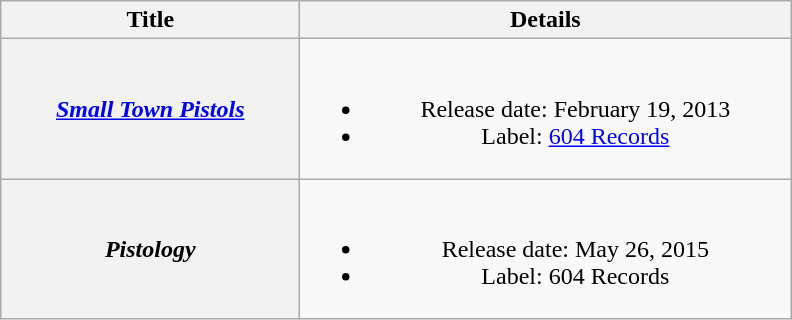<table class="wikitable plainrowheaders" style="text-align:center;">
<tr>
<th style="width:12em;">Title</th>
<th style="width:20em;">Details</th>
</tr>
<tr>
<th scope="row"><em><a href='#'>Small Town Pistols</a></em></th>
<td><br><ul><li>Release date: February 19, 2013</li><li>Label: <a href='#'>604 Records</a></li></ul></td>
</tr>
<tr>
<th scope="row"><em>Pistology</em></th>
<td><br><ul><li>Release date: May 26, 2015</li><li>Label: 604 Records</li></ul></td>
</tr>
</table>
